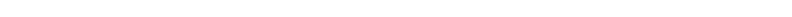<table style="width:1000px; text-align:center;">
<tr style="color:white;">
<td style="background:"><strong>64.7</strong>%</td>
<td style="background:"></td>
<td style="background:">33.2%</td>
<td style="background:"></td>
<td style="background:"></td>
</tr>
<tr>
<td></td>
<td></td>
<td></td>
<td></td>
<td></td>
</tr>
</table>
